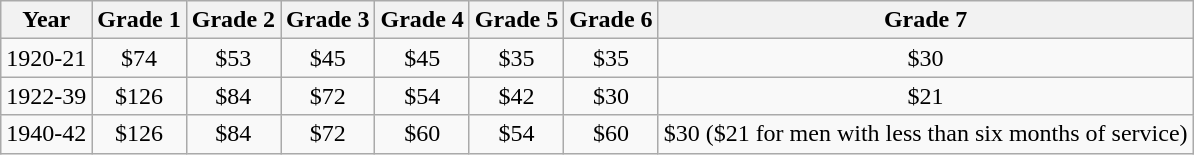<table class="wikitable" style="text-align:center">
<tr>
<th>Year</th>
<th>Grade 1</th>
<th>Grade 2</th>
<th>Grade 3</th>
<th>Grade 4</th>
<th>Grade 5</th>
<th>Grade 6</th>
<th>Grade 7</th>
</tr>
<tr>
<td>1920-21</td>
<td>$74</td>
<td>$53</td>
<td>$45</td>
<td>$45</td>
<td>$35</td>
<td>$35</td>
<td>$30</td>
</tr>
<tr>
<td>1922-39</td>
<td>$126</td>
<td>$84</td>
<td>$72</td>
<td>$54</td>
<td>$42</td>
<td>$30</td>
<td>$21</td>
</tr>
<tr>
<td>1940-42</td>
<td>$126</td>
<td>$84</td>
<td>$72</td>
<td>$60</td>
<td>$54</td>
<td>$60</td>
<td>$30 ($21 for men with less than six months of service)</td>
</tr>
</table>
